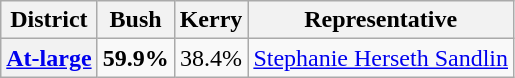<table class=wikitable>
<tr>
<th>District</th>
<th>Bush</th>
<th>Kerry</th>
<th>Representative</th>
</tr>
<tr align=center>
<th><a href='#'>At-large</a></th>
<td><strong>59.9%</strong></td>
<td>38.4%</td>
<td><a href='#'>Stephanie Herseth Sandlin</a></td>
</tr>
</table>
